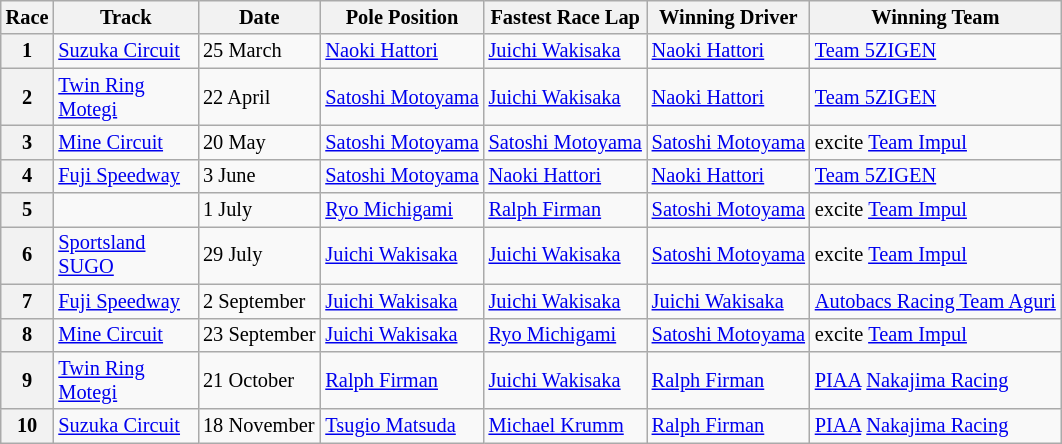<table class="wikitable" style="font-size:85%">
<tr>
<th>Race</th>
<th>Track</th>
<th>Date</th>
<th>Pole Position</th>
<th>Fastest Race Lap</th>
<th>Winning Driver</th>
<th>Winning Team</th>
</tr>
<tr>
<th>1</th>
<td align="left" width="90"><a href='#'>Suzuka Circuit</a></td>
<td align="left">25 March</td>
<td align="left"> <a href='#'>Naoki Hattori</a></td>
<td align="left"> <a href='#'>Juichi Wakisaka</a></td>
<td align="left"> <a href='#'>Naoki Hattori</a></td>
<td><a href='#'>Team 5ZIGEN</a></td>
</tr>
<tr>
<th>2</th>
<td align="left"><a href='#'>Twin Ring Motegi</a></td>
<td align="left">22 April</td>
<td align="left"> <a href='#'>Satoshi Motoyama</a></td>
<td align="left"> <a href='#'>Juichi Wakisaka</a></td>
<td align="left"> <a href='#'>Naoki Hattori</a></td>
<td><a href='#'>Team 5ZIGEN</a></td>
</tr>
<tr>
<th>3</th>
<td align="left"><a href='#'>Mine Circuit</a></td>
<td align="left">20 May</td>
<td align="left"> <a href='#'>Satoshi Motoyama</a></td>
<td align="left"> <a href='#'>Satoshi Motoyama</a></td>
<td align="left"> <a href='#'>Satoshi Motoyama</a></td>
<td>excite <a href='#'>Team Impul</a></td>
</tr>
<tr>
<th>4</th>
<td align="left"><a href='#'>Fuji Speedway</a></td>
<td align="left">3 June</td>
<td align="left"> <a href='#'>Satoshi Motoyama</a></td>
<td align="left"> <a href='#'>Naoki Hattori</a></td>
<td align="left"> <a href='#'>Naoki Hattori</a></td>
<td><a href='#'>Team 5ZIGEN</a></td>
</tr>
<tr>
<th>5</th>
<td align="left"></td>
<td align="left">1 July</td>
<td align="left"> <a href='#'>Ryo Michigami</a></td>
<td align="left"> <a href='#'>Ralph Firman</a></td>
<td align="left"> <a href='#'>Satoshi Motoyama</a></td>
<td>excite <a href='#'>Team Impul</a></td>
</tr>
<tr>
<th>6</th>
<td align="left"><a href='#'>Sportsland SUGO</a></td>
<td align="left">29 July</td>
<td align="left"> <a href='#'>Juichi Wakisaka</a></td>
<td align="left"> <a href='#'>Juichi Wakisaka</a></td>
<td align="left"> <a href='#'>Satoshi Motoyama</a></td>
<td>excite <a href='#'>Team Impul</a></td>
</tr>
<tr>
<th>7</th>
<td align="left"><a href='#'>Fuji Speedway</a></td>
<td align="left">2 September</td>
<td align="left"> <a href='#'>Juichi Wakisaka</a></td>
<td align="left"> <a href='#'>Juichi Wakisaka</a></td>
<td align="left"> <a href='#'>Juichi Wakisaka</a></td>
<td><a href='#'>Autobacs Racing Team Aguri</a></td>
</tr>
<tr>
<th>8</th>
<td align="left"><a href='#'>Mine Circuit</a></td>
<td align="left">23 September</td>
<td align="left"> <a href='#'>Juichi Wakisaka</a></td>
<td align="left"> <a href='#'>Ryo Michigami</a></td>
<td align="left"> <a href='#'>Satoshi Motoyama</a></td>
<td>excite <a href='#'>Team Impul</a></td>
</tr>
<tr>
<th>9</th>
<td align="left"><a href='#'>Twin Ring Motegi</a></td>
<td align="left">21 October</td>
<td align="left"> <a href='#'>Ralph Firman</a></td>
<td align="left"> <a href='#'>Juichi Wakisaka</a></td>
<td align="left"> <a href='#'>Ralph Firman</a></td>
<td><a href='#'>PIAA</a> <a href='#'>Nakajima Racing</a></td>
</tr>
<tr>
<th>10</th>
<td align="left"><a href='#'>Suzuka Circuit</a></td>
<td align="left">18 November</td>
<td align="left"> <a href='#'>Tsugio Matsuda</a></td>
<td align="left"> <a href='#'>Michael Krumm</a></td>
<td align="left"> <a href='#'>Ralph Firman</a></td>
<td><a href='#'>PIAA</a> <a href='#'>Nakajima Racing</a></td>
</tr>
</table>
